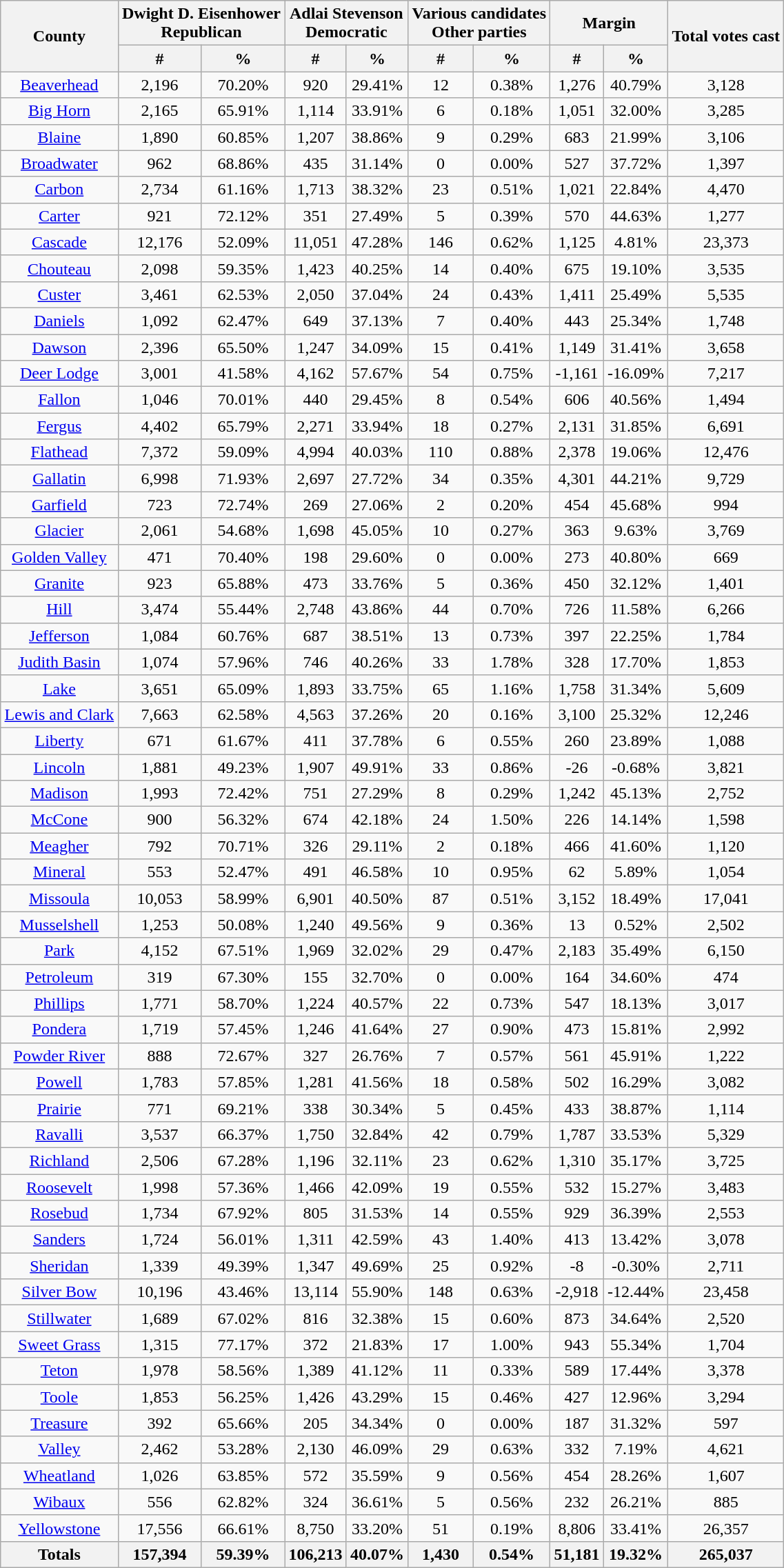<table width="60%"  class="wikitable sortable" style="text-align:center">
<tr>
<th style="text-align:center;" rowspan="2">County</th>
<th style="text-align:center;" colspan="2">Dwight D. Eisenhower<br>Republican</th>
<th style="text-align:center;" colspan="2">Adlai Stevenson<br>Democratic</th>
<th style="text-align:center;" colspan="2">Various candidates<br>Other parties</th>
<th style="text-align:center;" colspan="2">Margin</th>
<th style="text-align:center;" rowspan="2">Total votes cast</th>
</tr>
<tr>
<th style="text-align:center;" data-sort-type="number">#</th>
<th style="text-align:center;" data-sort-type="number">%</th>
<th style="text-align:center;" data-sort-type="number">#</th>
<th style="text-align:center;" data-sort-type="number">%</th>
<th style="text-align:center;" data-sort-type="number">#</th>
<th style="text-align:center;" data-sort-type="number">%</th>
<th style="text-align:center;" data-sort-type="number">#</th>
<th style="text-align:center;" data-sort-type="number">%</th>
</tr>
<tr style="text-align:center;">
<td><a href='#'>Beaverhead</a></td>
<td>2,196</td>
<td>70.20%</td>
<td>920</td>
<td>29.41%</td>
<td>12</td>
<td>0.38%</td>
<td>1,276</td>
<td>40.79%</td>
<td>3,128</td>
</tr>
<tr style="text-align:center;">
<td><a href='#'>Big Horn</a></td>
<td>2,165</td>
<td>65.91%</td>
<td>1,114</td>
<td>33.91%</td>
<td>6</td>
<td>0.18%</td>
<td>1,051</td>
<td>32.00%</td>
<td>3,285</td>
</tr>
<tr style="text-align:center;">
<td><a href='#'>Blaine</a></td>
<td>1,890</td>
<td>60.85%</td>
<td>1,207</td>
<td>38.86%</td>
<td>9</td>
<td>0.29%</td>
<td>683</td>
<td>21.99%</td>
<td>3,106</td>
</tr>
<tr style="text-align:center;">
<td><a href='#'>Broadwater</a></td>
<td>962</td>
<td>68.86%</td>
<td>435</td>
<td>31.14%</td>
<td>0</td>
<td>0.00%</td>
<td>527</td>
<td>37.72%</td>
<td>1,397</td>
</tr>
<tr style="text-align:center;">
<td><a href='#'>Carbon</a></td>
<td>2,734</td>
<td>61.16%</td>
<td>1,713</td>
<td>38.32%</td>
<td>23</td>
<td>0.51%</td>
<td>1,021</td>
<td>22.84%</td>
<td>4,470</td>
</tr>
<tr style="text-align:center;">
<td><a href='#'>Carter</a></td>
<td>921</td>
<td>72.12%</td>
<td>351</td>
<td>27.49%</td>
<td>5</td>
<td>0.39%</td>
<td>570</td>
<td>44.63%</td>
<td>1,277</td>
</tr>
<tr style="text-align:center;">
<td><a href='#'>Cascade</a></td>
<td>12,176</td>
<td>52.09%</td>
<td>11,051</td>
<td>47.28%</td>
<td>146</td>
<td>0.62%</td>
<td>1,125</td>
<td>4.81%</td>
<td>23,373</td>
</tr>
<tr style="text-align:center;">
<td><a href='#'>Chouteau</a></td>
<td>2,098</td>
<td>59.35%</td>
<td>1,423</td>
<td>40.25%</td>
<td>14</td>
<td>0.40%</td>
<td>675</td>
<td>19.10%</td>
<td>3,535</td>
</tr>
<tr style="text-align:center;">
<td><a href='#'>Custer</a></td>
<td>3,461</td>
<td>62.53%</td>
<td>2,050</td>
<td>37.04%</td>
<td>24</td>
<td>0.43%</td>
<td>1,411</td>
<td>25.49%</td>
<td>5,535</td>
</tr>
<tr style="text-align:center;">
<td><a href='#'>Daniels</a></td>
<td>1,092</td>
<td>62.47%</td>
<td>649</td>
<td>37.13%</td>
<td>7</td>
<td>0.40%</td>
<td>443</td>
<td>25.34%</td>
<td>1,748</td>
</tr>
<tr style="text-align:center;">
<td><a href='#'>Dawson</a></td>
<td>2,396</td>
<td>65.50%</td>
<td>1,247</td>
<td>34.09%</td>
<td>15</td>
<td>0.41%</td>
<td>1,149</td>
<td>31.41%</td>
<td>3,658</td>
</tr>
<tr style="text-align:center;">
<td><a href='#'>Deer Lodge</a></td>
<td>3,001</td>
<td>41.58%</td>
<td>4,162</td>
<td>57.67%</td>
<td>54</td>
<td>0.75%</td>
<td>-1,161</td>
<td>-16.09%</td>
<td>7,217</td>
</tr>
<tr style="text-align:center;">
<td><a href='#'>Fallon</a></td>
<td>1,046</td>
<td>70.01%</td>
<td>440</td>
<td>29.45%</td>
<td>8</td>
<td>0.54%</td>
<td>606</td>
<td>40.56%</td>
<td>1,494</td>
</tr>
<tr style="text-align:center;">
<td><a href='#'>Fergus</a></td>
<td>4,402</td>
<td>65.79%</td>
<td>2,271</td>
<td>33.94%</td>
<td>18</td>
<td>0.27%</td>
<td>2,131</td>
<td>31.85%</td>
<td>6,691</td>
</tr>
<tr style="text-align:center;">
<td><a href='#'>Flathead</a></td>
<td>7,372</td>
<td>59.09%</td>
<td>4,994</td>
<td>40.03%</td>
<td>110</td>
<td>0.88%</td>
<td>2,378</td>
<td>19.06%</td>
<td>12,476</td>
</tr>
<tr style="text-align:center;">
<td><a href='#'>Gallatin</a></td>
<td>6,998</td>
<td>71.93%</td>
<td>2,697</td>
<td>27.72%</td>
<td>34</td>
<td>0.35%</td>
<td>4,301</td>
<td>44.21%</td>
<td>9,729</td>
</tr>
<tr style="text-align:center;">
<td><a href='#'>Garfield</a></td>
<td>723</td>
<td>72.74%</td>
<td>269</td>
<td>27.06%</td>
<td>2</td>
<td>0.20%</td>
<td>454</td>
<td>45.68%</td>
<td>994</td>
</tr>
<tr style="text-align:center;">
<td><a href='#'>Glacier</a></td>
<td>2,061</td>
<td>54.68%</td>
<td>1,698</td>
<td>45.05%</td>
<td>10</td>
<td>0.27%</td>
<td>363</td>
<td>9.63%</td>
<td>3,769</td>
</tr>
<tr style="text-align:center;">
<td><a href='#'>Golden Valley</a></td>
<td>471</td>
<td>70.40%</td>
<td>198</td>
<td>29.60%</td>
<td>0</td>
<td>0.00%</td>
<td>273</td>
<td>40.80%</td>
<td>669</td>
</tr>
<tr style="text-align:center;">
<td><a href='#'>Granite</a></td>
<td>923</td>
<td>65.88%</td>
<td>473</td>
<td>33.76%</td>
<td>5</td>
<td>0.36%</td>
<td>450</td>
<td>32.12%</td>
<td>1,401</td>
</tr>
<tr style="text-align:center;">
<td><a href='#'>Hill</a></td>
<td>3,474</td>
<td>55.44%</td>
<td>2,748</td>
<td>43.86%</td>
<td>44</td>
<td>0.70%</td>
<td>726</td>
<td>11.58%</td>
<td>6,266</td>
</tr>
<tr style="text-align:center;">
<td><a href='#'>Jefferson</a></td>
<td>1,084</td>
<td>60.76%</td>
<td>687</td>
<td>38.51%</td>
<td>13</td>
<td>0.73%</td>
<td>397</td>
<td>22.25%</td>
<td>1,784</td>
</tr>
<tr style="text-align:center;">
<td><a href='#'>Judith Basin</a></td>
<td>1,074</td>
<td>57.96%</td>
<td>746</td>
<td>40.26%</td>
<td>33</td>
<td>1.78%</td>
<td>328</td>
<td>17.70%</td>
<td>1,853</td>
</tr>
<tr style="text-align:center;">
<td><a href='#'>Lake</a></td>
<td>3,651</td>
<td>65.09%</td>
<td>1,893</td>
<td>33.75%</td>
<td>65</td>
<td>1.16%</td>
<td>1,758</td>
<td>31.34%</td>
<td>5,609</td>
</tr>
<tr style="text-align:center;">
<td><a href='#'>Lewis and Clark</a></td>
<td>7,663</td>
<td>62.58%</td>
<td>4,563</td>
<td>37.26%</td>
<td>20</td>
<td>0.16%</td>
<td>3,100</td>
<td>25.32%</td>
<td>12,246</td>
</tr>
<tr style="text-align:center;">
<td><a href='#'>Liberty</a></td>
<td>671</td>
<td>61.67%</td>
<td>411</td>
<td>37.78%</td>
<td>6</td>
<td>0.55%</td>
<td>260</td>
<td>23.89%</td>
<td>1,088</td>
</tr>
<tr style="text-align:center;">
<td><a href='#'>Lincoln</a></td>
<td>1,881</td>
<td>49.23%</td>
<td>1,907</td>
<td>49.91%</td>
<td>33</td>
<td>0.86%</td>
<td>-26</td>
<td>-0.68%</td>
<td>3,821</td>
</tr>
<tr style="text-align:center;">
<td><a href='#'>Madison</a></td>
<td>1,993</td>
<td>72.42%</td>
<td>751</td>
<td>27.29%</td>
<td>8</td>
<td>0.29%</td>
<td>1,242</td>
<td>45.13%</td>
<td>2,752</td>
</tr>
<tr style="text-align:center;">
<td><a href='#'>McCone</a></td>
<td>900</td>
<td>56.32%</td>
<td>674</td>
<td>42.18%</td>
<td>24</td>
<td>1.50%</td>
<td>226</td>
<td>14.14%</td>
<td>1,598</td>
</tr>
<tr style="text-align:center;">
<td><a href='#'>Meagher</a></td>
<td>792</td>
<td>70.71%</td>
<td>326</td>
<td>29.11%</td>
<td>2</td>
<td>0.18%</td>
<td>466</td>
<td>41.60%</td>
<td>1,120</td>
</tr>
<tr style="text-align:center;">
<td><a href='#'>Mineral</a></td>
<td>553</td>
<td>52.47%</td>
<td>491</td>
<td>46.58%</td>
<td>10</td>
<td>0.95%</td>
<td>62</td>
<td>5.89%</td>
<td>1,054</td>
</tr>
<tr style="text-align:center;">
<td><a href='#'>Missoula</a></td>
<td>10,053</td>
<td>58.99%</td>
<td>6,901</td>
<td>40.50%</td>
<td>87</td>
<td>0.51%</td>
<td>3,152</td>
<td>18.49%</td>
<td>17,041</td>
</tr>
<tr style="text-align:center;">
<td><a href='#'>Musselshell</a></td>
<td>1,253</td>
<td>50.08%</td>
<td>1,240</td>
<td>49.56%</td>
<td>9</td>
<td>0.36%</td>
<td>13</td>
<td>0.52%</td>
<td>2,502</td>
</tr>
<tr style="text-align:center;">
<td><a href='#'>Park</a></td>
<td>4,152</td>
<td>67.51%</td>
<td>1,969</td>
<td>32.02%</td>
<td>29</td>
<td>0.47%</td>
<td>2,183</td>
<td>35.49%</td>
<td>6,150</td>
</tr>
<tr style="text-align:center;">
<td><a href='#'>Petroleum</a></td>
<td>319</td>
<td>67.30%</td>
<td>155</td>
<td>32.70%</td>
<td>0</td>
<td>0.00%</td>
<td>164</td>
<td>34.60%</td>
<td>474</td>
</tr>
<tr style="text-align:center;">
<td><a href='#'>Phillips</a></td>
<td>1,771</td>
<td>58.70%</td>
<td>1,224</td>
<td>40.57%</td>
<td>22</td>
<td>0.73%</td>
<td>547</td>
<td>18.13%</td>
<td>3,017</td>
</tr>
<tr style="text-align:center;">
<td><a href='#'>Pondera</a></td>
<td>1,719</td>
<td>57.45%</td>
<td>1,246</td>
<td>41.64%</td>
<td>27</td>
<td>0.90%</td>
<td>473</td>
<td>15.81%</td>
<td>2,992</td>
</tr>
<tr style="text-align:center;">
<td><a href='#'>Powder River</a></td>
<td>888</td>
<td>72.67%</td>
<td>327</td>
<td>26.76%</td>
<td>7</td>
<td>0.57%</td>
<td>561</td>
<td>45.91%</td>
<td>1,222</td>
</tr>
<tr style="text-align:center;">
<td><a href='#'>Powell</a></td>
<td>1,783</td>
<td>57.85%</td>
<td>1,281</td>
<td>41.56%</td>
<td>18</td>
<td>0.58%</td>
<td>502</td>
<td>16.29%</td>
<td>3,082</td>
</tr>
<tr style="text-align:center;">
<td><a href='#'>Prairie</a></td>
<td>771</td>
<td>69.21%</td>
<td>338</td>
<td>30.34%</td>
<td>5</td>
<td>0.45%</td>
<td>433</td>
<td>38.87%</td>
<td>1,114</td>
</tr>
<tr style="text-align:center;">
<td><a href='#'>Ravalli</a></td>
<td>3,537</td>
<td>66.37%</td>
<td>1,750</td>
<td>32.84%</td>
<td>42</td>
<td>0.79%</td>
<td>1,787</td>
<td>33.53%</td>
<td>5,329</td>
</tr>
<tr style="text-align:center;">
<td><a href='#'>Richland</a></td>
<td>2,506</td>
<td>67.28%</td>
<td>1,196</td>
<td>32.11%</td>
<td>23</td>
<td>0.62%</td>
<td>1,310</td>
<td>35.17%</td>
<td>3,725</td>
</tr>
<tr style="text-align:center;">
<td><a href='#'>Roosevelt</a></td>
<td>1,998</td>
<td>57.36%</td>
<td>1,466</td>
<td>42.09%</td>
<td>19</td>
<td>0.55%</td>
<td>532</td>
<td>15.27%</td>
<td>3,483</td>
</tr>
<tr style="text-align:center;">
<td><a href='#'>Rosebud</a></td>
<td>1,734</td>
<td>67.92%</td>
<td>805</td>
<td>31.53%</td>
<td>14</td>
<td>0.55%</td>
<td>929</td>
<td>36.39%</td>
<td>2,553</td>
</tr>
<tr style="text-align:center;">
<td><a href='#'>Sanders</a></td>
<td>1,724</td>
<td>56.01%</td>
<td>1,311</td>
<td>42.59%</td>
<td>43</td>
<td>1.40%</td>
<td>413</td>
<td>13.42%</td>
<td>3,078</td>
</tr>
<tr style="text-align:center;">
<td><a href='#'>Sheridan</a></td>
<td>1,339</td>
<td>49.39%</td>
<td>1,347</td>
<td>49.69%</td>
<td>25</td>
<td>0.92%</td>
<td>-8</td>
<td>-0.30%</td>
<td>2,711</td>
</tr>
<tr style="text-align:center;">
<td><a href='#'>Silver Bow</a></td>
<td>10,196</td>
<td>43.46%</td>
<td>13,114</td>
<td>55.90%</td>
<td>148</td>
<td>0.63%</td>
<td>-2,918</td>
<td>-12.44%</td>
<td>23,458</td>
</tr>
<tr style="text-align:center;">
<td><a href='#'>Stillwater</a></td>
<td>1,689</td>
<td>67.02%</td>
<td>816</td>
<td>32.38%</td>
<td>15</td>
<td>0.60%</td>
<td>873</td>
<td>34.64%</td>
<td>2,520</td>
</tr>
<tr style="text-align:center;">
<td><a href='#'>Sweet Grass</a></td>
<td>1,315</td>
<td>77.17%</td>
<td>372</td>
<td>21.83%</td>
<td>17</td>
<td>1.00%</td>
<td>943</td>
<td>55.34%</td>
<td>1,704</td>
</tr>
<tr style="text-align:center;">
<td><a href='#'>Teton</a></td>
<td>1,978</td>
<td>58.56%</td>
<td>1,389</td>
<td>41.12%</td>
<td>11</td>
<td>0.33%</td>
<td>589</td>
<td>17.44%</td>
<td>3,378</td>
</tr>
<tr style="text-align:center;">
<td><a href='#'>Toole</a></td>
<td>1,853</td>
<td>56.25%</td>
<td>1,426</td>
<td>43.29%</td>
<td>15</td>
<td>0.46%</td>
<td>427</td>
<td>12.96%</td>
<td>3,294</td>
</tr>
<tr style="text-align:center;">
<td><a href='#'>Treasure</a></td>
<td>392</td>
<td>65.66%</td>
<td>205</td>
<td>34.34%</td>
<td>0</td>
<td>0.00%</td>
<td>187</td>
<td>31.32%</td>
<td>597</td>
</tr>
<tr style="text-align:center;">
<td><a href='#'>Valley</a></td>
<td>2,462</td>
<td>53.28%</td>
<td>2,130</td>
<td>46.09%</td>
<td>29</td>
<td>0.63%</td>
<td>332</td>
<td>7.19%</td>
<td>4,621</td>
</tr>
<tr style="text-align:center;">
<td><a href='#'>Wheatland</a></td>
<td>1,026</td>
<td>63.85%</td>
<td>572</td>
<td>35.59%</td>
<td>9</td>
<td>0.56%</td>
<td>454</td>
<td>28.26%</td>
<td>1,607</td>
</tr>
<tr style="text-align:center;">
<td><a href='#'>Wibaux</a></td>
<td>556</td>
<td>62.82%</td>
<td>324</td>
<td>36.61%</td>
<td>5</td>
<td>0.56%</td>
<td>232</td>
<td>26.21%</td>
<td>885</td>
</tr>
<tr style="text-align:center;">
<td><a href='#'>Yellowstone</a></td>
<td>17,556</td>
<td>66.61%</td>
<td>8,750</td>
<td>33.20%</td>
<td>51</td>
<td>0.19%</td>
<td>8,806</td>
<td>33.41%</td>
<td>26,357</td>
</tr>
<tr style="text-align:center;">
<th>Totals</th>
<th>157,394</th>
<th>59.39%</th>
<th>106,213</th>
<th>40.07%</th>
<th>1,430</th>
<th>0.54%</th>
<th>51,181</th>
<th>19.32%</th>
<th>265,037</th>
</tr>
</table>
